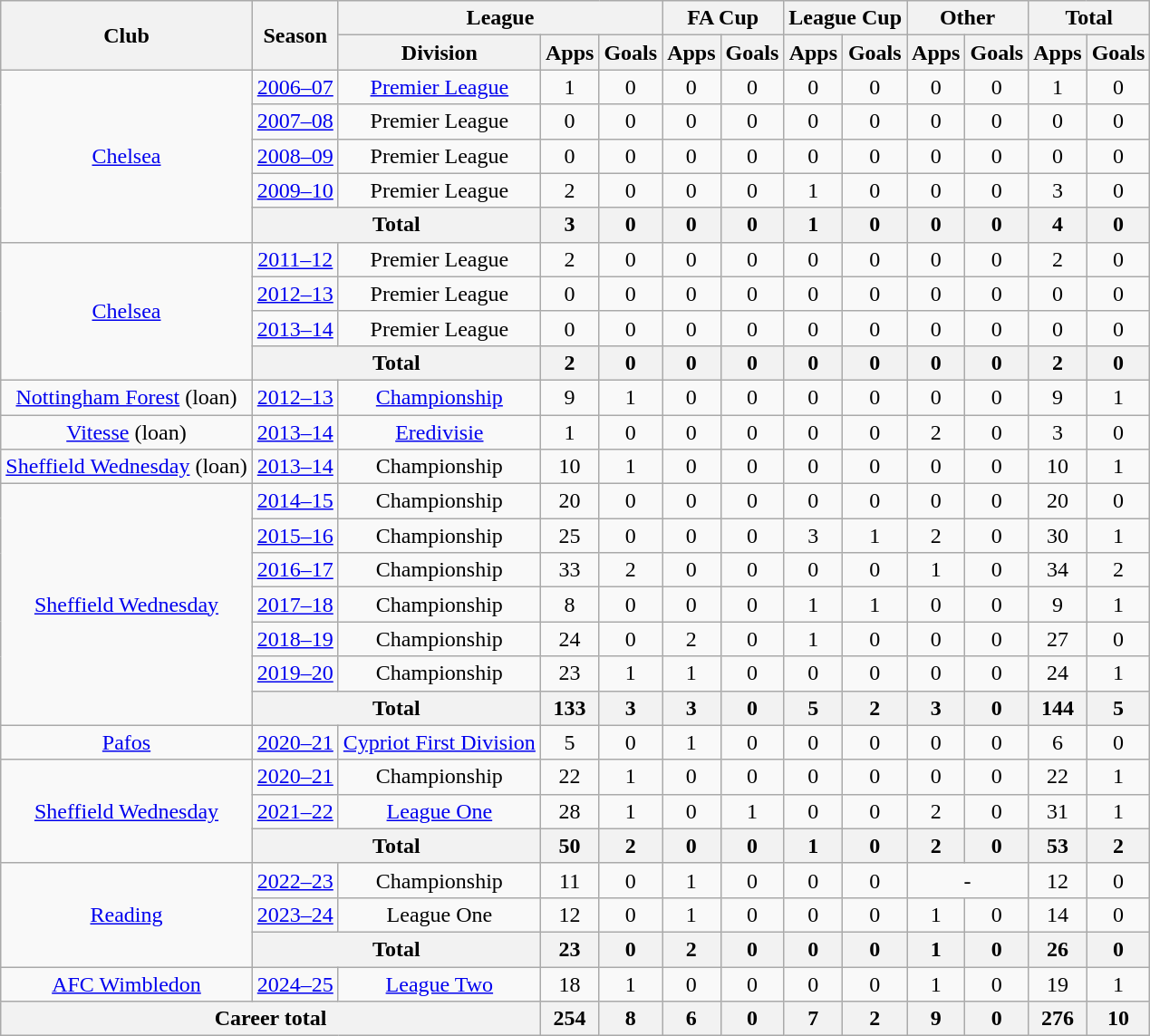<table class="wikitable" style="text-align:center">
<tr>
<th rowspan="2">Club</th>
<th rowspan="2">Season</th>
<th colspan="3">League</th>
<th colspan="2">FA Cup</th>
<th colspan="2">League Cup</th>
<th colspan="2">Other</th>
<th colspan="2">Total</th>
</tr>
<tr>
<th>Division</th>
<th>Apps</th>
<th>Goals</th>
<th>Apps</th>
<th>Goals</th>
<th>Apps</th>
<th>Goals</th>
<th>Apps</th>
<th>Goals</th>
<th>Apps</th>
<th>Goals</th>
</tr>
<tr>
<td rowspan="5"><a href='#'>Chelsea</a></td>
<td><a href='#'>2006–07</a></td>
<td><a href='#'>Premier League</a></td>
<td>1</td>
<td>0</td>
<td>0</td>
<td>0</td>
<td>0</td>
<td>0</td>
<td>0</td>
<td>0</td>
<td>1</td>
<td>0</td>
</tr>
<tr>
<td><a href='#'>2007–08</a></td>
<td>Premier League</td>
<td>0</td>
<td>0</td>
<td>0</td>
<td>0</td>
<td>0</td>
<td>0</td>
<td>0</td>
<td>0</td>
<td>0</td>
<td>0</td>
</tr>
<tr>
<td><a href='#'>2008–09</a></td>
<td>Premier League</td>
<td>0</td>
<td>0</td>
<td>0</td>
<td>0</td>
<td>0</td>
<td>0</td>
<td>0</td>
<td>0</td>
<td>0</td>
<td>0</td>
</tr>
<tr>
<td><a href='#'>2009–10</a></td>
<td>Premier League</td>
<td>2</td>
<td>0</td>
<td>0</td>
<td>0</td>
<td>1</td>
<td>0</td>
<td>0</td>
<td>0</td>
<td>3</td>
<td>0</td>
</tr>
<tr>
<th colspan="2">Total</th>
<th>3</th>
<th>0</th>
<th>0</th>
<th>0</th>
<th>1</th>
<th>0</th>
<th>0</th>
<th>0</th>
<th>4</th>
<th>0</th>
</tr>
<tr>
<td rowspan="4"><a href='#'>Chelsea</a></td>
<td><a href='#'>2011–12</a></td>
<td>Premier League</td>
<td>2</td>
<td>0</td>
<td>0</td>
<td>0</td>
<td>0</td>
<td>0</td>
<td>0</td>
<td>0</td>
<td>2</td>
<td>0</td>
</tr>
<tr>
<td><a href='#'>2012–13</a></td>
<td>Premier League</td>
<td>0</td>
<td>0</td>
<td>0</td>
<td>0</td>
<td>0</td>
<td>0</td>
<td>0</td>
<td>0</td>
<td>0</td>
<td>0</td>
</tr>
<tr>
<td><a href='#'>2013–14</a></td>
<td>Premier League</td>
<td>0</td>
<td>0</td>
<td>0</td>
<td>0</td>
<td>0</td>
<td>0</td>
<td>0</td>
<td>0</td>
<td>0</td>
<td>0</td>
</tr>
<tr>
<th colspan="2">Total</th>
<th>2</th>
<th>0</th>
<th>0</th>
<th>0</th>
<th>0</th>
<th>0</th>
<th>0</th>
<th>0</th>
<th>2</th>
<th>0</th>
</tr>
<tr>
<td><a href='#'>Nottingham Forest</a> (loan)</td>
<td><a href='#'>2012–13</a></td>
<td><a href='#'>Championship</a></td>
<td>9</td>
<td>1</td>
<td>0</td>
<td>0</td>
<td>0</td>
<td>0</td>
<td>0</td>
<td>0</td>
<td>9</td>
<td>1</td>
</tr>
<tr>
<td><a href='#'>Vitesse</a> (loan)</td>
<td><a href='#'>2013–14</a></td>
<td><a href='#'>Eredivisie</a></td>
<td>1</td>
<td>0</td>
<td>0</td>
<td>0</td>
<td>0</td>
<td>0</td>
<td>2</td>
<td>0</td>
<td>3</td>
<td>0</td>
</tr>
<tr>
<td><a href='#'>Sheffield Wednesday</a> (loan)</td>
<td><a href='#'>2013–14</a></td>
<td>Championship</td>
<td>10</td>
<td>1</td>
<td>0</td>
<td>0</td>
<td>0</td>
<td>0</td>
<td>0</td>
<td>0</td>
<td>10</td>
<td>1</td>
</tr>
<tr>
<td rowspan="7"><a href='#'>Sheffield Wednesday</a></td>
<td><a href='#'>2014–15</a></td>
<td>Championship</td>
<td>20</td>
<td>0</td>
<td>0</td>
<td>0</td>
<td>0</td>
<td>0</td>
<td>0</td>
<td>0</td>
<td>20</td>
<td>0</td>
</tr>
<tr>
<td><a href='#'>2015–16</a></td>
<td>Championship</td>
<td>25</td>
<td>0</td>
<td>0</td>
<td>0</td>
<td>3</td>
<td>1</td>
<td>2</td>
<td>0</td>
<td>30</td>
<td>1</td>
</tr>
<tr>
<td><a href='#'>2016–17</a></td>
<td>Championship</td>
<td>33</td>
<td>2</td>
<td>0</td>
<td>0</td>
<td>0</td>
<td>0</td>
<td>1</td>
<td>0</td>
<td>34</td>
<td>2</td>
</tr>
<tr>
<td><a href='#'>2017–18</a></td>
<td>Championship</td>
<td>8</td>
<td>0</td>
<td>0</td>
<td>0</td>
<td>1</td>
<td>1</td>
<td>0</td>
<td>0</td>
<td>9</td>
<td>1</td>
</tr>
<tr>
<td><a href='#'>2018–19</a></td>
<td>Championship</td>
<td>24</td>
<td>0</td>
<td>2</td>
<td>0</td>
<td>1</td>
<td>0</td>
<td>0</td>
<td>0</td>
<td>27</td>
<td>0</td>
</tr>
<tr>
<td><a href='#'>2019–20</a></td>
<td>Championship</td>
<td>23</td>
<td>1</td>
<td>1</td>
<td>0</td>
<td>0</td>
<td>0</td>
<td>0</td>
<td>0</td>
<td>24</td>
<td>1</td>
</tr>
<tr>
<th colspan="2">Total</th>
<th>133</th>
<th>3</th>
<th>3</th>
<th>0</th>
<th>5</th>
<th>2</th>
<th>3</th>
<th>0</th>
<th>144</th>
<th>5</th>
</tr>
<tr>
<td><a href='#'>Pafos</a></td>
<td><a href='#'>2020–21</a></td>
<td><a href='#'>Cypriot First Division</a></td>
<td>5</td>
<td>0</td>
<td>1</td>
<td>0</td>
<td>0</td>
<td>0</td>
<td>0</td>
<td>0</td>
<td>6</td>
<td>0</td>
</tr>
<tr>
<td rowspan=3><a href='#'>Sheffield Wednesday</a></td>
<td><a href='#'>2020–21</a></td>
<td>Championship</td>
<td>22</td>
<td>1</td>
<td>0</td>
<td>0</td>
<td>0</td>
<td>0</td>
<td>0</td>
<td>0</td>
<td>22</td>
<td>1</td>
</tr>
<tr>
<td><a href='#'>2021–22</a></td>
<td><a href='#'>League One</a></td>
<td>28</td>
<td>1</td>
<td>0</td>
<td>1</td>
<td>0</td>
<td>0</td>
<td>2</td>
<td>0</td>
<td>31</td>
<td>1</td>
</tr>
<tr>
<th colspan="2">Total</th>
<th>50</th>
<th>2</th>
<th>0</th>
<th>0</th>
<th>1</th>
<th>0</th>
<th>2</th>
<th>0</th>
<th>53</th>
<th>2</th>
</tr>
<tr>
<td rowspan=3><a href='#'>Reading</a></td>
<td><a href='#'>2022–23</a></td>
<td>Championship</td>
<td>11</td>
<td>0</td>
<td>1</td>
<td>0</td>
<td>0</td>
<td>0</td>
<td colspan="2">-</td>
<td>12</td>
<td>0</td>
</tr>
<tr>
<td><a href='#'>2023–24</a></td>
<td>League One</td>
<td>12</td>
<td>0</td>
<td>1</td>
<td>0</td>
<td>0</td>
<td>0</td>
<td>1</td>
<td>0</td>
<td>14</td>
<td>0</td>
</tr>
<tr>
<th colspan="2">Total</th>
<th>23</th>
<th>0</th>
<th>2</th>
<th>0</th>
<th>0</th>
<th>0</th>
<th>1</th>
<th>0</th>
<th>26</th>
<th>0</th>
</tr>
<tr>
<td><a href='#'>AFC Wimbledon</a></td>
<td><a href='#'>2024–25</a></td>
<td><a href='#'>League Two</a></td>
<td>18</td>
<td>1</td>
<td>0</td>
<td>0</td>
<td>0</td>
<td>0</td>
<td>1</td>
<td>0</td>
<td>19</td>
<td>1</td>
</tr>
<tr>
<th colspan="3">Career total</th>
<th>254</th>
<th>8</th>
<th>6</th>
<th>0</th>
<th>7</th>
<th>2</th>
<th>9</th>
<th>0</th>
<th>276</th>
<th>10</th>
</tr>
</table>
